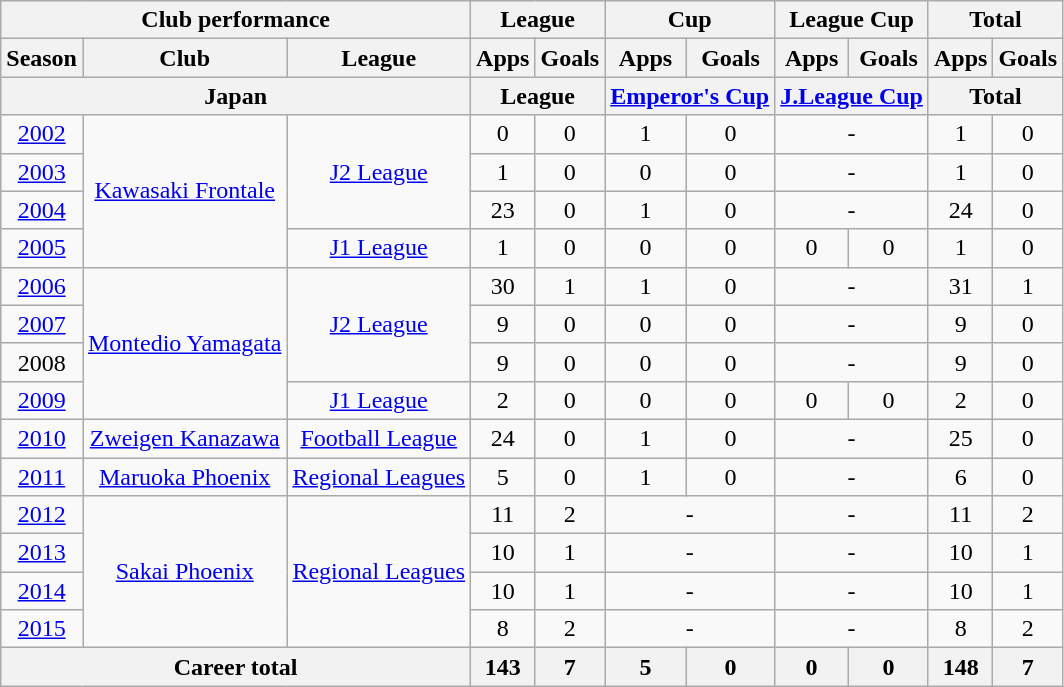<table class="wikitable" style="text-align:center">
<tr>
<th colspan=3>Club performance</th>
<th colspan=2>League</th>
<th colspan=2>Cup</th>
<th colspan=2>League Cup</th>
<th colspan=2>Total</th>
</tr>
<tr>
<th>Season</th>
<th>Club</th>
<th>League</th>
<th>Apps</th>
<th>Goals</th>
<th>Apps</th>
<th>Goals</th>
<th>Apps</th>
<th>Goals</th>
<th>Apps</th>
<th>Goals</th>
</tr>
<tr>
<th colspan=3>Japan</th>
<th colspan=2>League</th>
<th colspan=2><a href='#'>Emperor's Cup</a></th>
<th colspan=2><a href='#'>J.League Cup</a></th>
<th colspan=2>Total</th>
</tr>
<tr>
<td><a href='#'>2002</a></td>
<td rowspan="4"><a href='#'>Kawasaki Frontale</a></td>
<td rowspan="3"><a href='#'>J2 League</a></td>
<td>0</td>
<td>0</td>
<td>1</td>
<td>0</td>
<td colspan="2">-</td>
<td>1</td>
<td>0</td>
</tr>
<tr>
<td><a href='#'>2003</a></td>
<td>1</td>
<td>0</td>
<td>0</td>
<td>0</td>
<td colspan="2">-</td>
<td>1</td>
<td>0</td>
</tr>
<tr>
<td><a href='#'>2004</a></td>
<td>23</td>
<td>0</td>
<td>1</td>
<td>0</td>
<td colspan="2">-</td>
<td>24</td>
<td>0</td>
</tr>
<tr>
<td><a href='#'>2005</a></td>
<td><a href='#'>J1 League</a></td>
<td>1</td>
<td>0</td>
<td>0</td>
<td>0</td>
<td>0</td>
<td>0</td>
<td>1</td>
<td>0</td>
</tr>
<tr>
<td><a href='#'>2006</a></td>
<td rowspan="4"><a href='#'>Montedio Yamagata</a></td>
<td rowspan="3"><a href='#'>J2 League</a></td>
<td>30</td>
<td>1</td>
<td>1</td>
<td>0</td>
<td colspan="2">-</td>
<td>31</td>
<td>1</td>
</tr>
<tr>
<td><a href='#'>2007</a></td>
<td>9</td>
<td>0</td>
<td>0</td>
<td>0</td>
<td colspan="2">-</td>
<td>9</td>
<td>0</td>
</tr>
<tr>
<td>2008</td>
<td>9</td>
<td>0</td>
<td>0</td>
<td>0</td>
<td colspan="2">-</td>
<td>9</td>
<td>0</td>
</tr>
<tr>
<td><a href='#'>2009</a></td>
<td><a href='#'>J1 League</a></td>
<td>2</td>
<td>0</td>
<td>0</td>
<td>0</td>
<td>0</td>
<td>0</td>
<td>2</td>
<td>0</td>
</tr>
<tr>
<td><a href='#'>2010</a></td>
<td><a href='#'>Zweigen Kanazawa</a></td>
<td><a href='#'>Football League</a></td>
<td>24</td>
<td>0</td>
<td>1</td>
<td>0</td>
<td colspan="2">-</td>
<td>25</td>
<td>0</td>
</tr>
<tr>
<td><a href='#'>2011</a></td>
<td><a href='#'>Maruoka Phoenix</a></td>
<td><a href='#'>Regional Leagues</a></td>
<td>5</td>
<td>0</td>
<td>1</td>
<td>0</td>
<td colspan="2">-</td>
<td>6</td>
<td>0</td>
</tr>
<tr>
<td><a href='#'>2012</a></td>
<td rowspan="4"><a href='#'>Sakai Phoenix</a></td>
<td rowspan="4"><a href='#'>Regional Leagues</a></td>
<td>11</td>
<td>2</td>
<td colspan="2">-</td>
<td colspan="2">-</td>
<td>11</td>
<td>2</td>
</tr>
<tr>
<td><a href='#'>2013</a></td>
<td>10</td>
<td>1</td>
<td colspan="2">-</td>
<td colspan="2">-</td>
<td>10</td>
<td>1</td>
</tr>
<tr>
<td><a href='#'>2014</a></td>
<td>10</td>
<td>1</td>
<td colspan="2">-</td>
<td colspan="2">-</td>
<td>10</td>
<td>1</td>
</tr>
<tr>
<td><a href='#'>2015</a></td>
<td>8</td>
<td>2</td>
<td colspan="2">-</td>
<td colspan="2">-</td>
<td>8</td>
<td>2</td>
</tr>
<tr>
<th colspan=3>Career total</th>
<th>143</th>
<th>7</th>
<th>5</th>
<th>0</th>
<th>0</th>
<th>0</th>
<th>148</th>
<th>7</th>
</tr>
</table>
